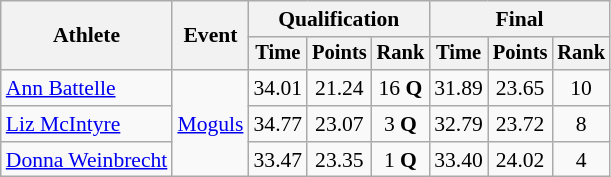<table class=wikitable style=font-size:90%;text-align:center>
<tr>
<th rowspan=2>Athlete</th>
<th rowspan=2>Event</th>
<th colspan=3>Qualification</th>
<th colspan=3>Final</th>
</tr>
<tr style=font-size:95%>
<th>Time</th>
<th>Points</th>
<th>Rank</th>
<th>Time</th>
<th>Points</th>
<th>Rank</th>
</tr>
<tr>
<td align=left><a href='#'>Ann Battelle</a></td>
<td align=left rowspan=3><a href='#'>Moguls</a></td>
<td>34.01</td>
<td>21.24</td>
<td>16 <strong>Q</strong></td>
<td>31.89</td>
<td>23.65</td>
<td>10</td>
</tr>
<tr>
<td align=left><a href='#'>Liz McIntyre</a></td>
<td>34.77</td>
<td>23.07</td>
<td>3 <strong>Q</strong></td>
<td>32.79</td>
<td>23.72</td>
<td>8</td>
</tr>
<tr>
<td align=left><a href='#'>Donna Weinbrecht</a></td>
<td>33.47</td>
<td>23.35</td>
<td>1 <strong>Q</strong></td>
<td>33.40</td>
<td>24.02</td>
<td>4</td>
</tr>
</table>
